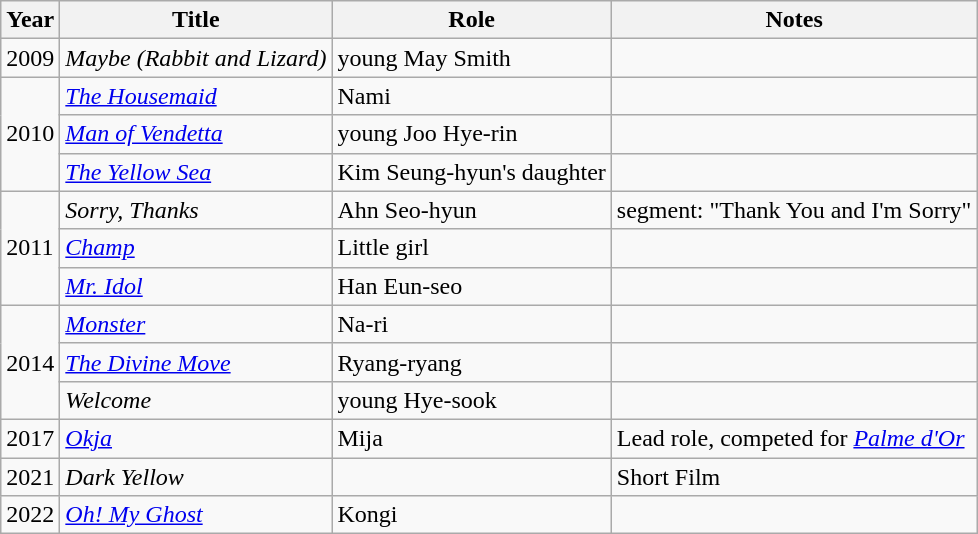<table class="wikitable">
<tr>
<th>Year</th>
<th>Title</th>
<th>Role</th>
<th>Notes</th>
</tr>
<tr>
<td>2009</td>
<td><em>Maybe (Rabbit and Lizard)</em></td>
<td>young May Smith</td>
<td></td>
</tr>
<tr>
<td rowspan=3>2010</td>
<td><em><a href='#'>The Housemaid</a></em></td>
<td>Nami</td>
<td></td>
</tr>
<tr>
<td><em><a href='#'>Man of Vendetta</a></em></td>
<td>young Joo Hye-rin</td>
<td></td>
</tr>
<tr>
<td><em><a href='#'>The Yellow Sea</a></em></td>
<td>Kim Seung-hyun's daughter</td>
<td></td>
</tr>
<tr>
<td rowspan=3>2011</td>
<td><em>Sorry, Thanks</em></td>
<td>Ahn Seo-hyun</td>
<td>segment: "Thank You and I'm Sorry"</td>
</tr>
<tr>
<td><em><a href='#'>Champ</a></em></td>
<td>Little girl</td>
<td></td>
</tr>
<tr>
<td><em><a href='#'>Mr. Idol</a></em></td>
<td>Han Eun-seo</td>
<td></td>
</tr>
<tr>
<td rowspan=3>2014</td>
<td><em><a href='#'>Monster</a></em></td>
<td>Na-ri</td>
<td></td>
</tr>
<tr>
<td><em><a href='#'>The Divine Move</a></em></td>
<td>Ryang-ryang</td>
<td></td>
</tr>
<tr>
<td><em>Welcome</em></td>
<td>young Hye-sook</td>
<td></td>
</tr>
<tr>
<td rowspan=1>2017</td>
<td><em><a href='#'>Okja</a></em></td>
<td>Mija</td>
<td>Lead role, competed for <em><a href='#'>Palme d'Or</a></em></td>
</tr>
<tr>
<td>2021</td>
<td><em>Dark Yellow</em></td>
<td></td>
<td>Short Film </td>
</tr>
<tr>
<td>2022</td>
<td><em><a href='#'>Oh! My Ghost</a></em></td>
<td>Kongi</td>
<td></td>
</tr>
</table>
